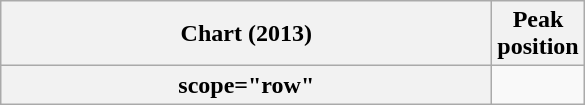<table class="wikitable plainrowheaders" style="text-align:center;">
<tr>
<th scope="col" style="width:20em;">Chart (2013)</th>
<th scope="col">Peak<br>position</th>
</tr>
<tr>
<th>scope="row" </th>
</tr>
</table>
